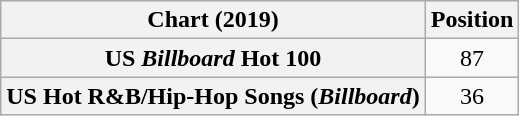<table class="wikitable sortable plainrowheaders" style="text-align:center">
<tr>
<th scope="col">Chart (2019)</th>
<th scope="col">Position</th>
</tr>
<tr>
<th scope="row">US <em>Billboard</em> Hot 100</th>
<td>87</td>
</tr>
<tr>
<th scope="row">US Hot R&B/Hip-Hop Songs (<em>Billboard</em>)</th>
<td>36</td>
</tr>
</table>
